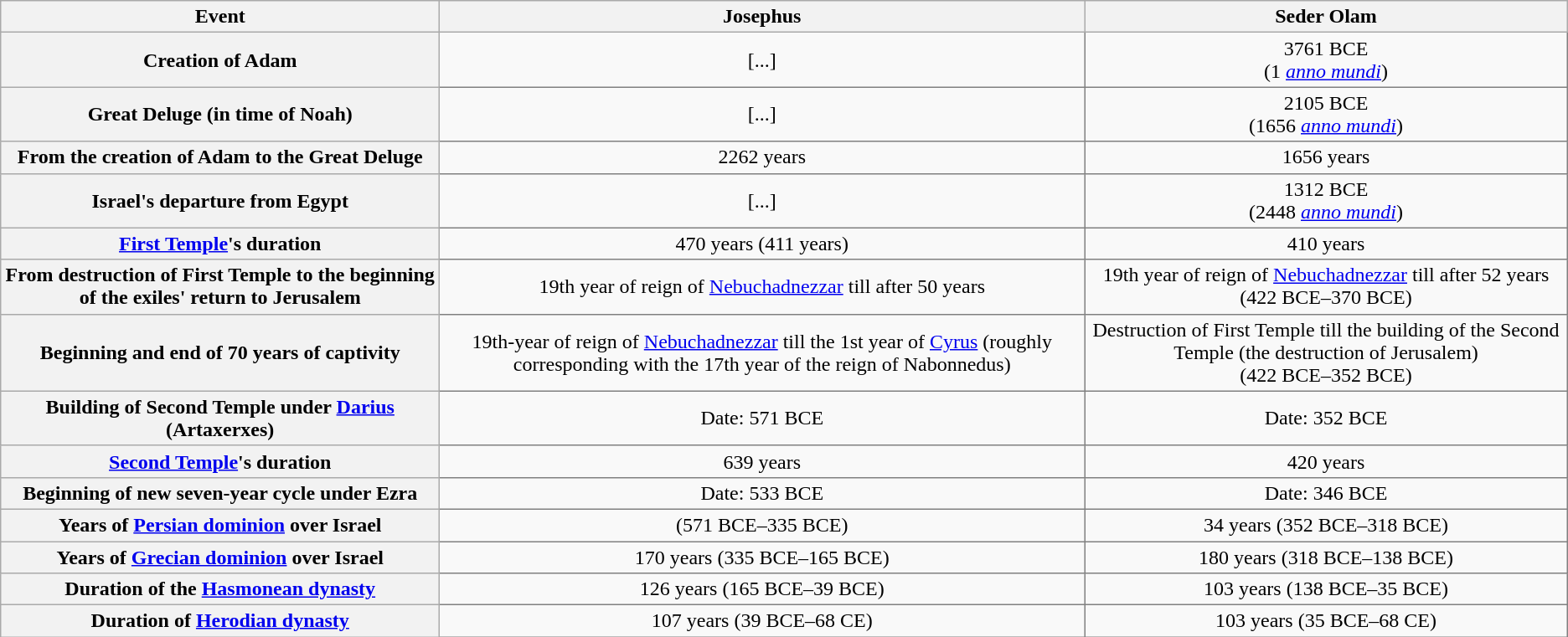<table class="wikitable">
<tr>
<th>Event</th>
<th>Josephus</th>
<th>Seder Olam</th>
</tr>
<tr>
<th>Creation of Adam</th>
<td style="border:1px solid gray;text-align:center;">[...]</td>
<td style="border:1px solid gray;text-align:center;">3761 BCE<br>(1 <em><a href='#'>anno mundi</a></em>)</td>
</tr>
<tr>
<th>Great Deluge (in time of Noah)</th>
<td style="border:1px solid gray;text-align:center;">[...]</td>
<td style="border:1px solid gray;text-align:center;">2105 BCE<br>(1656 <em><a href='#'>anno mundi</a></em>)</td>
</tr>
<tr>
<th>From the creation of Adam to the Great Deluge</th>
<td style="border:1px solid gray;text-align:center;">2262 years</td>
<td style="border:1px solid gray;text-align:center;">1656 years</td>
</tr>
<tr>
<th>Israel's departure from Egypt</th>
<td style="border:1px solid gray;text-align:center;">[...]</td>
<td style="border:1px solid gray;text-align:center;">1312 BCE<br>(2448 <em><a href='#'>anno mundi</a></em>)</td>
</tr>
<tr>
<th><a href='#'>First Temple</a>'s duration</th>
<td style="border:1px solid gray;text-align:center;">470 years (411 years)</td>
<td style="border:1px solid gray;text-align:center;">410 years</td>
</tr>
<tr>
<th>From destruction of First Temple to the beginning of the exiles' return to Jerusalem</th>
<td style="border:1px solid gray;text-align:center;">19th year of reign of <a href='#'>Nebuchadnezzar</a> till after 50 years</td>
<td style="border:1px solid gray;text-align:center;">19th year of reign of <a href='#'>Nebuchadnezzar</a> till after 52 years<br>(422 BCE–370 BCE)</td>
</tr>
<tr>
<th>Beginning and end of 70 years of captivity</th>
<td style="border:1px solid gray;text-align:center;">19th-year of reign of <a href='#'>Nebuchadnezzar</a> till the 1st year of <a href='#'>Cyrus</a> (roughly corresponding with the 17th year of the reign of Nabonnedus)</td>
<td style="border:1px solid gray;text-align:center;">Destruction of First Temple till the building of the Second Temple (the destruction of Jerusalem) <br>(422 BCE–352 BCE)</td>
</tr>
<tr>
<th>Building of Second Temple under <a href='#'>Darius</a> (Artaxerxes)</th>
<td style="border:1px solid gray;text-align:center;">Date: 571 BCE</td>
<td style="border:1px solid gray;text-align:center;">Date: 352 BCE</td>
</tr>
<tr>
<th><a href='#'>Second Temple</a>'s duration</th>
<td style="border:1px solid gray;text-align:center;">639 years</td>
<td style="border:1px solid gray;text-align:center;">420 years</td>
</tr>
<tr>
<th>Beginning of new seven-year cycle under Ezra</th>
<td style="border:1px solid gray;text-align:center;">Date: 533 BCE</td>
<td style="border:1px solid gray;text-align:center;">Date: 346 BCE</td>
</tr>
<tr>
<th>Years of <a href='#'>Persian dominion</a> over Israel</th>
<td style="border:1px solid gray;text-align:center;">(571 BCE–335 BCE)</td>
<td style="border:1px solid gray;text-align:center;">34 years (352 BCE–318 BCE)</td>
</tr>
<tr>
<th>Years of <a href='#'>Grecian dominion</a> over Israel</th>
<td style="border:1px solid gray;text-align:center;">170 years (335 BCE–165 BCE)</td>
<td style="border:1px solid gray;text-align:center;">180 years (318 BCE–138 BCE)</td>
</tr>
<tr>
<th>Duration of the <a href='#'>Hasmonean dynasty</a></th>
<td style="border:1px solid gray;text-align:center;">126 years (165 BCE–39 BCE)</td>
<td style="border:1px solid gray;text-align:center;">103 years (138 BCE–35 BCE)</td>
</tr>
<tr>
<th>Duration of <a href='#'>Herodian dynasty</a></th>
<td style="border:1px solid gray;text-align:center;">107 years (39 BCE–68 CE)</td>
<td style="border:1px solid gray;text-align:center;">103 years (35 BCE–68 CE)</td>
</tr>
</table>
